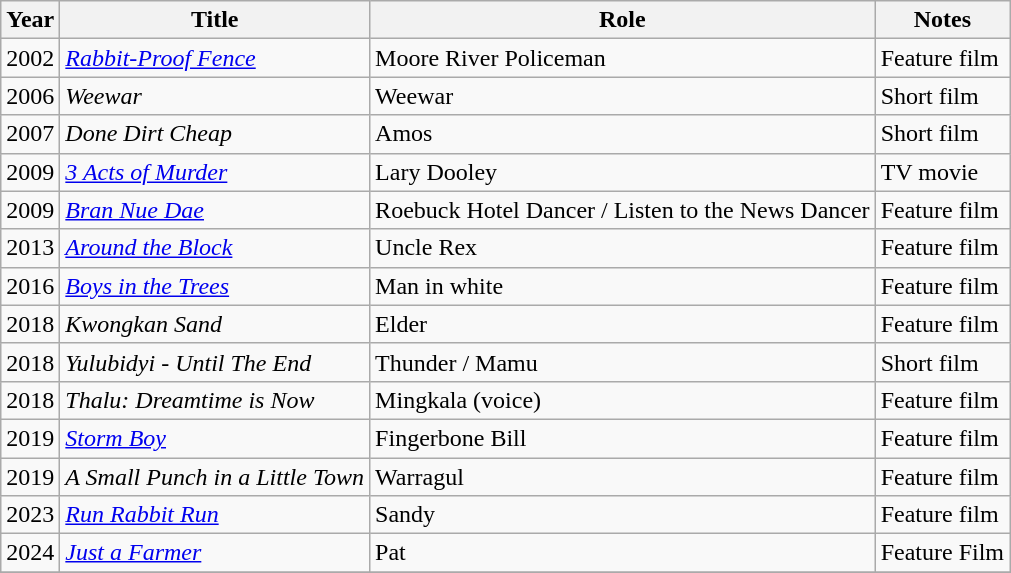<table class="wikitable sortable">
<tr>
<th>Year</th>
<th>Title</th>
<th>Role</th>
<th class="unsortable">Notes</th>
</tr>
<tr>
<td>2002</td>
<td><em><a href='#'>Rabbit-Proof Fence</a></em></td>
<td>Moore River Policeman</td>
<td>Feature film</td>
</tr>
<tr>
<td>2006</td>
<td><em>Weewar</em></td>
<td>Weewar</td>
<td>Short film</td>
</tr>
<tr>
<td>2007</td>
<td><em>Done Dirt Cheap</em></td>
<td>Amos</td>
<td>Short film</td>
</tr>
<tr>
<td>2009</td>
<td><em><a href='#'>3 Acts of Murder</a></em></td>
<td>Lary Dooley</td>
<td>TV movie</td>
</tr>
<tr>
<td>2009</td>
<td><em><a href='#'>Bran Nue Dae</a></em></td>
<td>Roebuck Hotel Dancer / Listen to the News Dancer</td>
<td>Feature film</td>
</tr>
<tr>
<td>2013</td>
<td><em><a href='#'>Around the Block</a></em></td>
<td>Uncle Rex</td>
<td>Feature film</td>
</tr>
<tr>
<td>2016</td>
<td><em><a href='#'>Boys in the Trees</a></em></td>
<td>Man in white</td>
<td>Feature film</td>
</tr>
<tr>
<td>2018</td>
<td><em>Kwongkan Sand</em></td>
<td>Elder</td>
<td>Feature film</td>
</tr>
<tr>
<td>2018</td>
<td><em>Yulubidyi - Until The End</em></td>
<td>Thunder / Mamu</td>
<td>Short film</td>
</tr>
<tr>
<td>2018</td>
<td><em>Thalu: Dreamtime is Now</em></td>
<td>Mingkala (voice)</td>
<td>Feature film</td>
</tr>
<tr>
<td>2019</td>
<td><em><a href='#'>Storm Boy</a></em></td>
<td>Fingerbone Bill</td>
<td>Feature film</td>
</tr>
<tr>
<td>2019</td>
<td><em>A Small Punch in a Little Town</em></td>
<td>Warragul</td>
<td>Feature film</td>
</tr>
<tr>
<td>2023</td>
<td><em><a href='#'>Run Rabbit Run</a></em></td>
<td>Sandy</td>
<td>Feature film</td>
</tr>
<tr>
<td>2024</td>
<td><em><a href='#'>Just a Farmer</a></em></td>
<td>Pat</td>
<td>Feature Film</td>
</tr>
<tr>
</tr>
</table>
